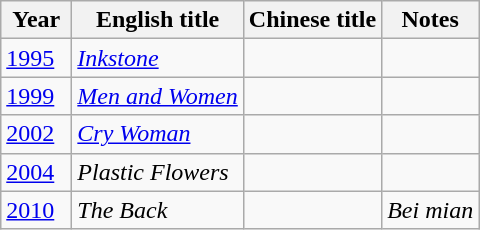<table class="wikitable">
<tr>
<th align="left" valign="top" width="40">Year</th>
<th align="left" valign="top">English title</th>
<th align="left" valign="top">Chinese title</th>
<th align="left" valign="top">Notes</th>
</tr>
<tr>
<td align="left" valign="top"><a href='#'>1995</a></td>
<td align="left" valign="top"><em><a href='#'>Inkstone</a></em></td>
<td align="left" valign="top"></td>
<td align="left" valign="top"></td>
</tr>
<tr>
<td align="left" valign="top"><a href='#'>1999</a></td>
<td align="left" valign="top"><em><a href='#'>Men and Women</a></em></td>
<td align="left" valign="top"></td>
<td align="left" valign="top"></td>
</tr>
<tr>
<td align="left" valign="top"><a href='#'>2002</a></td>
<td align="left" valign="top"><em><a href='#'>Cry Woman</a></em></td>
<td align="left" valign="top"></td>
<td align="left" valign="top"></td>
</tr>
<tr>
<td align="left" valign="top"><a href='#'>2004</a></td>
<td align="left" valign="top"><em>Plastic Flowers</em></td>
<td align="left" valign="top"></td>
<td align="left" valign="top"></td>
</tr>
<tr>
<td align="left" valign="top"><a href='#'>2010</a></td>
<td align="left" valign="top"><em>The Back</em></td>
<td align="left" valign="top"></td>
<td align="left" valign="top"><em>Bei mian</em></td>
</tr>
</table>
